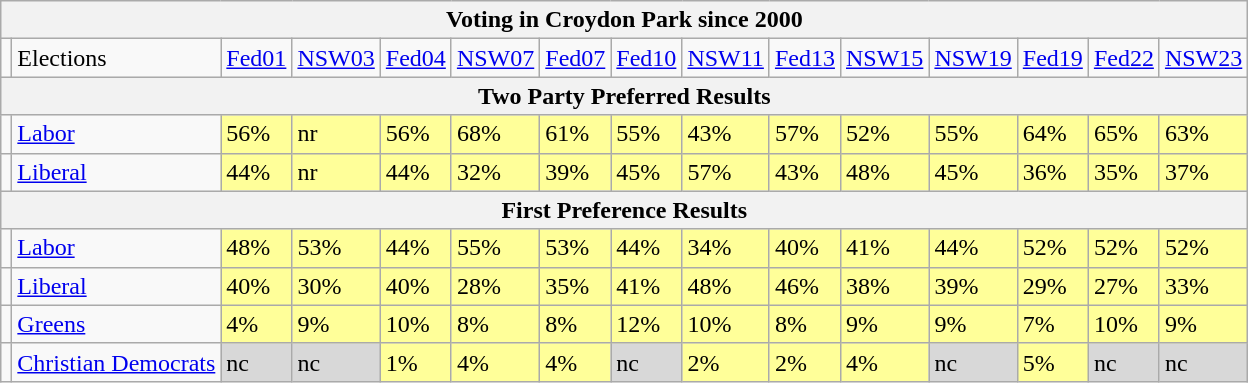<table class="wikitable" style="margin-left:1em">
<tr>
<th colspan="18">Voting in Croydon Park since 2000</th>
</tr>
<tr>
<td></td>
<td>Elections</td>
<td><a href='#'>Fed01</a></td>
<td><a href='#'>NSW03</a></td>
<td><a href='#'>Fed04</a></td>
<td><a href='#'>NSW07</a></td>
<td><a href='#'>Fed07</a></td>
<td><a href='#'>Fed10</a></td>
<td><a href='#'>NSW11</a></td>
<td><a href='#'>Fed13</a></td>
<td><a href='#'>NSW15</a></td>
<td><a href='#'>NSW19</a></td>
<td><a href='#'>Fed19</a></td>
<td><a href='#'>Fed22</a></td>
<td><a href='#'>NSW23</a></td>
</tr>
<tr>
<th colspan="15">Two Party Preferred Results</th>
</tr>
<tr>
<td></td>
<td><a href='#'>Labor</a></td>
<td bgcolor="FFFF99">56%</td>
<td bgcolor="FFFF99">nr</td>
<td bgcolor="FFFF99">56%</td>
<td bgcolor="FFFF99">68%</td>
<td bgcolor="FFFF99">61%</td>
<td bgcolor="FFFF99">55%</td>
<td bgcolor="FFFF99">43%</td>
<td bgcolor="FFFF99">57%</td>
<td bgcolor="FFFF99">52%</td>
<td bgcolor="FFFF99">55%</td>
<td bgcolor="FFFF99">64%</td>
<td bgcolor="FFFF99">65%</td>
<td bgcolor="FFFF99">63%</td>
</tr>
<tr>
<td></td>
<td><a href='#'>Liberal</a></td>
<td bgcolor="FFFF99">44%</td>
<td bgcolor="FFFF99">nr</td>
<td bgcolor="FFFF99">44%</td>
<td bgcolor="FFFF99">32%</td>
<td bgcolor="FFFF99">39%</td>
<td bgcolor="FFFF99">45%</td>
<td bgcolor="FFFF99">57%</td>
<td bgcolor="FFFF99">43%</td>
<td bgcolor="FFFF99">48%</td>
<td bgcolor="FFFF99">45%</td>
<td bgcolor="FFFF99">36%</td>
<td bgcolor="FFFF99">35%</td>
<td bgcolor="FFFF99">37%</td>
</tr>
<tr>
<th colspan="15">First Preference Results</th>
</tr>
<tr>
<td></td>
<td><a href='#'>Labor</a></td>
<td bgcolor="FFFF99">48%</td>
<td bgcolor="FFFF99">53%</td>
<td bgcolor="FFFF99">44%</td>
<td bgcolor="FFFF99">55%</td>
<td bgcolor="FFFF99">53%</td>
<td bgcolor="FFFF99">44%</td>
<td bgcolor="FFFF99">34%</td>
<td bgcolor="FFFF99">40%</td>
<td bgcolor="FFFF99">41%</td>
<td bgcolor="FFFF99">44%</td>
<td bgcolor="FFFF99">52%</td>
<td bgcolor="FFFF99">52%</td>
<td bgcolor="FFFF99">52%</td>
</tr>
<tr>
<td></td>
<td><a href='#'>Liberal</a></td>
<td bgcolor="FFFF99">40%</td>
<td bgcolor="FFFF99">30%</td>
<td bgcolor="FFFF99">40%</td>
<td bgcolor="FFFF99">28%</td>
<td bgcolor="FFFF99">35%</td>
<td bgcolor="FFFF99">41%</td>
<td bgcolor="FFFF99">48%</td>
<td bgcolor="FFFF99">46%</td>
<td bgcolor="FFFF99">38%</td>
<td bgcolor="FFFF99">39%</td>
<td bgcolor="FFFF99">29%</td>
<td bgcolor="FFFF99">27%</td>
<td bgcolor="FFFF99">33%</td>
</tr>
<tr>
<td></td>
<td><a href='#'>Greens</a></td>
<td bgcolor="FFFF99">4%</td>
<td bgcolor="FFFF99">9%</td>
<td bgcolor="FFFF99">10%</td>
<td bgcolor="FFFF99">8%</td>
<td bgcolor="FFFF99">8%</td>
<td bgcolor="FFFF99">12%</td>
<td bgcolor="FFFF99">10%</td>
<td bgcolor="FFFF99">8%</td>
<td bgcolor="FFFF99">9%</td>
<td bgcolor="FFFF99">9%</td>
<td bgcolor="FFFF99">7%</td>
<td bgcolor="FFFF99">10%</td>
<td bgcolor="FFFF99">9%</td>
</tr>
<tr>
<td></td>
<td><a href='#'>Christian Democrats</a></td>
<td bgcolor="D8D8D8">nc</td>
<td bgcolor="D8D8D8">nc</td>
<td bgcolor="FFFF99">1%</td>
<td bgcolor="FFFF99">4%</td>
<td bgcolor="FFFF99">4%</td>
<td bgcolor="D8D8D8">nc</td>
<td bgcolor="FFFF99">2%</td>
<td bgcolor="FFFF99">2%</td>
<td bgcolor="FFFF99">4%</td>
<td bgcolor="D8D8D8">nc</td>
<td bgcolor="FFFF99">5%</td>
<td bgcolor="D8D8D8">nc</td>
<td bgcolor="D8D8D8">nc</td>
</tr>
</table>
